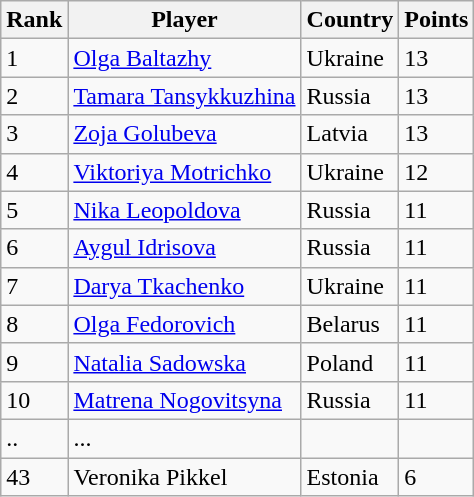<table class="wikitable">
<tr>
<th><strong>Rank</strong></th>
<th>Player</th>
<th>Country</th>
<th>Points</th>
</tr>
<tr>
<td>1</td>
<td><a href='#'>Olga Baltazhy</a></td>
<td>Ukraine</td>
<td>13</td>
</tr>
<tr>
<td>2</td>
<td><a href='#'>Tamara Tansykkuzhina</a></td>
<td>Russia</td>
<td>13</td>
</tr>
<tr>
<td>3</td>
<td><a href='#'>Zoja Golubeva</a></td>
<td>Latvia</td>
<td>13</td>
</tr>
<tr>
<td>4</td>
<td><a href='#'>Viktoriya Motrichko</a></td>
<td>Ukraine</td>
<td>12</td>
</tr>
<tr>
<td>5</td>
<td><a href='#'>Nika Leopoldova</a></td>
<td>Russia</td>
<td>11</td>
</tr>
<tr>
<td>6</td>
<td><a href='#'>Aygul Idrisova</a></td>
<td>Russia</td>
<td>11</td>
</tr>
<tr>
<td>7</td>
<td><a href='#'>Darya Tkachenko</a></td>
<td>Ukraine</td>
<td>11</td>
</tr>
<tr>
<td>8</td>
<td><a href='#'>Olga Fedorovich</a></td>
<td>Belarus</td>
<td>11</td>
</tr>
<tr>
<td>9</td>
<td><a href='#'>Natalia Sadowska</a></td>
<td>Poland</td>
<td>11</td>
</tr>
<tr>
<td>10</td>
<td><a href='#'>Matrena Nogovitsyna</a></td>
<td>Russia</td>
<td>11</td>
</tr>
<tr>
<td>..</td>
<td>...</td>
<td></td>
<td></td>
</tr>
<tr>
<td>43</td>
<td>Veronika Pikkel</td>
<td>Estonia</td>
<td>6</td>
</tr>
</table>
